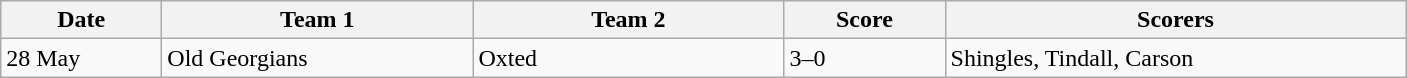<table class="wikitable" style="font-size: 100%">
<tr>
<th width=100>Date</th>
<th width=200>Team 1</th>
<th width=200>Team 2</th>
<th width=100>Score</th>
<th width=300>Scorers</th>
</tr>
<tr>
<td>28 May</td>
<td>Old Georgians</td>
<td>Oxted</td>
<td>3–0</td>
<td>Shingles, Tindall, Carson</td>
</tr>
</table>
